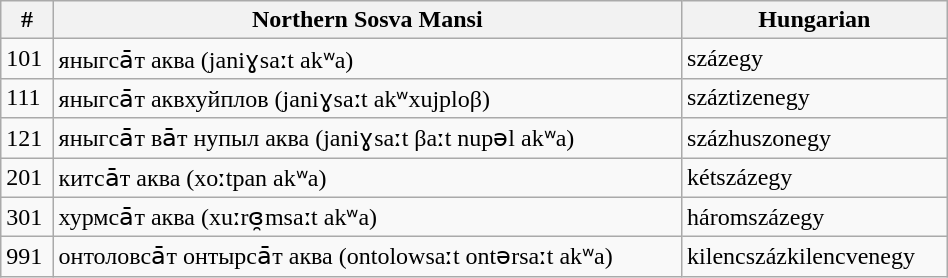<table class="wikitable" border="0" width="50%">
<tr>
<th>#</th>
<th>Northern Sosva Mansi</th>
<th>Hungarian</th>
</tr>
<tr>
<td>101</td>
<td>яныгса̄т аква (janiɣsaːt akʷa)</td>
<td>százegy</td>
</tr>
<tr>
<td>111</td>
<td>яныгса̄т аквхуйплов  (janiɣsaːt akʷxujploβ)</td>
<td>száztizenegy</td>
</tr>
<tr>
<td>121</td>
<td>яныгса̄т ва̄т нупыл аква (janiɣsaːt βaːt nupəl akʷa)</td>
<td>százhuszonegy</td>
</tr>
<tr>
<td>201</td>
<td>китса̄т аква (xoːtpan akʷa)</td>
<td>kétszázegy</td>
</tr>
<tr>
<td>301</td>
<td>хурмса̄т аква (xuːrɞ̯msaːt akʷa)</td>
<td>háromszázegy</td>
</tr>
<tr>
<td>991</td>
<td>онтоловса̄т онтырса̄т аква (ontolowsaːt ontərsaːt akʷa)</td>
<td>kilencszázkilencvenegy</td>
</tr>
</table>
